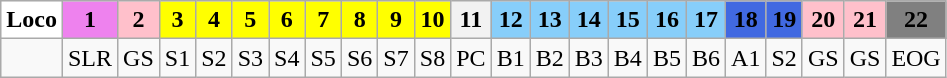<table class="wikitable plainrowheaders unsortable" style="text-align:center">
<tr>
<th scope="col" rowspan="1" style="background:white;">Loco</th>
<th scope="col" rowspan="1" style="background:violet;">1</th>
<th scope="col" rowspan="1" style="background:pink;">2</th>
<th scope="col" rowspan="1" style="background:yellow;">3</th>
<th scope="col" rowspan="1" style="background:yellow;">4</th>
<th scope="col" rowspan="1" style="background:yellow;">5</th>
<th scope="col" rowspan="1" style="background:yellow;">6</th>
<th scope="col" rowspan="1" style="background:yellow;">7</th>
<th scope="col" rowspan="1" style="background:yellow;">8</th>
<th scope="col" rowspan="1" style="background:yellow;">9</th>
<th scope="col" rowspan="1" style="background:yellow;">10</th>
<th scope="col" rowspan="1" style="background:neon;">11</th>
<th scope="col" rowspan="1" style="background:lightskyblue;">12</th>
<th scope="col" rowspan="1" style="background:lightskyblue;">13</th>
<th scope="col" rowspan="1" style="background:lightskyblue;">14</th>
<th scope="col" rowspan="1" style="background:lightskyblue;">15</th>
<th scope="col" rowspan="1" style="background:lightskyblue;">16</th>
<th scope="col" rowspan="1" style="background:lightskyblue;">17</th>
<th scope="col" rowspan="1" style="background:royalblue;">18</th>
<th scope="col" rowspan="1" style="background:royalblue;">19</th>
<th scope="col" rowspan="1" style="background:pink;">20</th>
<th scope="col" rowspan="1" style="background:pink;">21</th>
<th scope="col" rowspan="1" style="background:grey;">22</th>
</tr>
<tr>
<td></td>
<td>SLR</td>
<td>GS</td>
<td>S1</td>
<td>S2</td>
<td>S3</td>
<td>S4</td>
<td>S5</td>
<td>S6</td>
<td>S7</td>
<td>S8</td>
<td>PC</td>
<td>B1</td>
<td>B2</td>
<td>B3</td>
<td>B4</td>
<td>B5</td>
<td>B6</td>
<td>A1</td>
<td>S2</td>
<td>GS</td>
<td>GS</td>
<td>EOG</td>
</tr>
</table>
